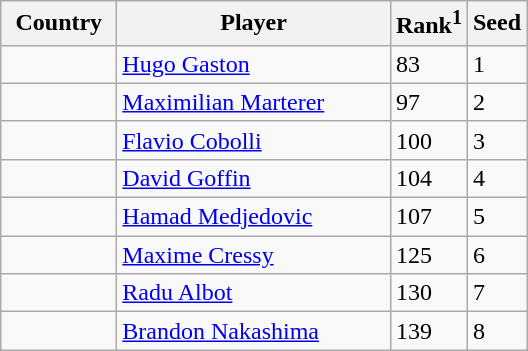<table class="sortable wikitable">
<tr>
<th width="70">Country</th>
<th width="175">Player</th>
<th>Rank<sup>1</sup></th>
<th>Seed</th>
</tr>
<tr>
<td></td>
<td><a href='#'>Hugo Gaston</a></td>
<td>83</td>
<td>1</td>
</tr>
<tr>
<td></td>
<td><a href='#'>Maximilian Marterer</a></td>
<td>97</td>
<td>2</td>
</tr>
<tr>
<td></td>
<td><a href='#'>Flavio Cobolli</a></td>
<td>100</td>
<td>3</td>
</tr>
<tr>
<td></td>
<td><a href='#'>David Goffin</a></td>
<td>104</td>
<td>4</td>
</tr>
<tr>
<td></td>
<td><a href='#'>Hamad Medjedovic</a></td>
<td>107</td>
<td>5</td>
</tr>
<tr>
<td></td>
<td><a href='#'>Maxime Cressy</a></td>
<td>125</td>
<td>6</td>
</tr>
<tr>
<td></td>
<td><a href='#'>Radu Albot</a></td>
<td>130</td>
<td>7</td>
</tr>
<tr>
<td></td>
<td><a href='#'>Brandon Nakashima</a></td>
<td>139</td>
<td>8</td>
</tr>
</table>
